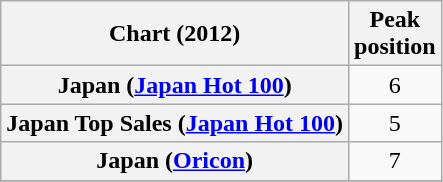<table class="wikitable plainrowheaders" style="text-align:center">
<tr>
<th scope="col">Chart (2012)</th>
<th scope="col">Peak<br>position</th>
</tr>
<tr>
<th scope="row">Japan (<a href='#'>Japan Hot 100</a>)</th>
<td>6</td>
</tr>
<tr>
<th scope="row">Japan Top Sales (<a href='#'>Japan Hot 100</a>)</th>
<td>5</td>
</tr>
<tr>
<th scope="row">Japan (<a href='#'>Oricon</a>)</th>
<td>7</td>
</tr>
<tr>
</tr>
</table>
